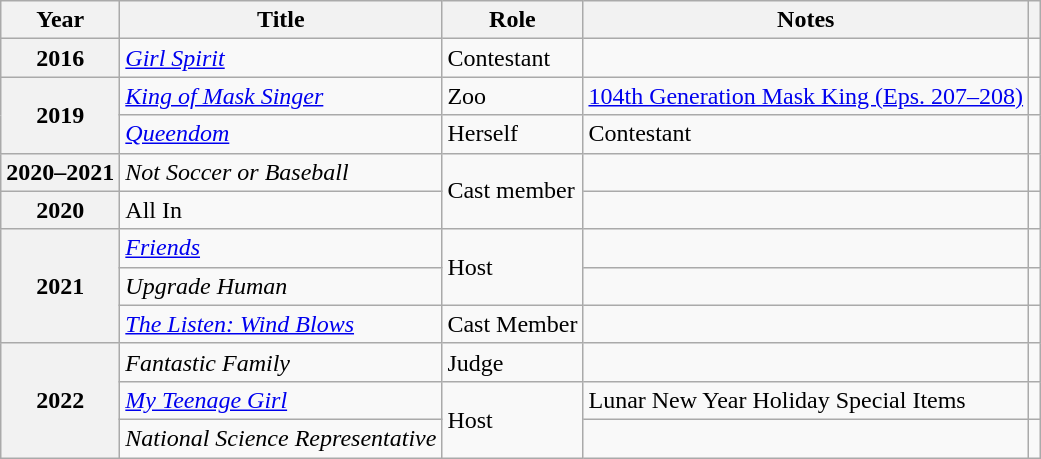<table class="wikitable plainrowheaders">
<tr>
<th scope="col">Year</th>
<th scope="col">Title</th>
<th scope="col">Role</th>
<th scope="col">Notes</th>
<th scope="col"></th>
</tr>
<tr>
<th scope="row">2016</th>
<td><em><a href='#'>Girl Spirit</a></em></td>
<td>Contestant</td>
<td></td>
<td style="text-align:center"></td>
</tr>
<tr>
<th scope="row" rowspan="2">2019</th>
<td><em><a href='#'>King of Mask Singer</a></em></td>
<td>Zoo</td>
<td><a href='#'>104th Generation Mask King (Eps. 207–208)</a></td>
<td style="text-align:center"></td>
</tr>
<tr>
<td><a href='#'><em>Queendom</em></a></td>
<td>Herself</td>
<td>Contestant</td>
<td style="text-align:center"></td>
</tr>
<tr>
<th scope="row">2020–2021</th>
<td><em>Not Soccer or Baseball</em></td>
<td rowspan="2">Cast member</td>
<td></td>
<td style="text-align:center"></td>
</tr>
<tr>
<th scope="row">2020</th>
<td>All In</td>
<td></td>
<td style="text-align:center"></td>
</tr>
<tr>
<th scope="row" rowspan="3">2021</th>
<td><em><a href='#'>Friends</a></em></td>
<td rowspan="2">Host</td>
<td></td>
<td style="text-align:center"></td>
</tr>
<tr>
<td><em>Upgrade Human</em></td>
<td></td>
<td style="text-align:center"></td>
</tr>
<tr>
<td><em><a href='#'>The Listen: Wind Blows</a></em></td>
<td>Cast Member</td>
<td></td>
<td style="text-align:center"></td>
</tr>
<tr>
<th scope="row" rowspan="3">2022</th>
<td><em>Fantastic Family</em></td>
<td>Judge</td>
<td></td>
<td style="text-align:center"></td>
</tr>
<tr>
<td><em><a href='#'>My Teenage Girl</a></em></td>
<td rowspan="2">Host</td>
<td>Lunar New Year Holiday Special Items</td>
<td style="text-align:center"></td>
</tr>
<tr>
<td><em>National Science Representative</em></td>
<td></td>
<td style="text-align:center"></td>
</tr>
</table>
